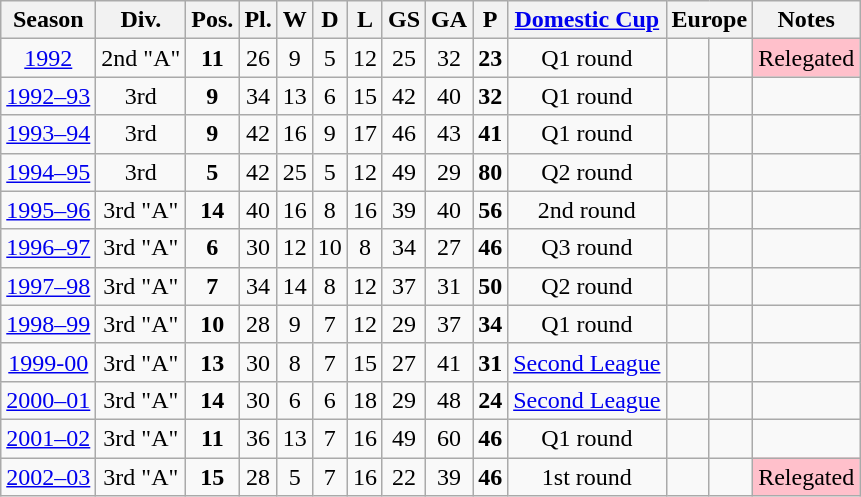<table class="wikitable">
<tr>
<th>Season</th>
<th>Div.</th>
<th>Pos.</th>
<th>Pl.</th>
<th>W</th>
<th>D</th>
<th>L</th>
<th>GS</th>
<th>GA</th>
<th>P</th>
<th><a href='#'>Domestic Cup</a></th>
<th colspan=2>Europe</th>
<th>Notes</th>
</tr>
<tr>
<td align=center><a href='#'>1992</a></td>
<td align=center>2nd "A"</td>
<td align=center><strong>11</strong></td>
<td align=center>26</td>
<td align=center>9</td>
<td align=center>5</td>
<td align=center>12</td>
<td align=center>25</td>
<td align=center>32</td>
<td align=center><strong>23</strong></td>
<td align=center>Q1 round</td>
<td align=center></td>
<td align=center></td>
<td align=center bgcolor=pink>Relegated</td>
</tr>
<tr>
<td align=center><a href='#'>1992–93</a></td>
<td align=center>3rd</td>
<td align=center><strong>9</strong></td>
<td align=center>34</td>
<td align=center>13</td>
<td align=center>6</td>
<td align=center>15</td>
<td align=center>42</td>
<td align=center>40</td>
<td align=center><strong>32</strong></td>
<td align=center>Q1 round</td>
<td align=center></td>
<td align=center></td>
<td align=center></td>
</tr>
<tr>
<td align=center><a href='#'>1993–94</a></td>
<td align=center>3rd</td>
<td align=center><strong>9</strong></td>
<td align=center>42</td>
<td align=center>16</td>
<td align=center>9</td>
<td align=center>17</td>
<td align=center>46</td>
<td align=center>43</td>
<td align=center><strong>41</strong></td>
<td align=center>Q1 round</td>
<td align=center></td>
<td align=center></td>
<td align=center></td>
</tr>
<tr>
<td align=center><a href='#'>1994–95</a></td>
<td align=center>3rd</td>
<td align=center><strong>5</strong></td>
<td align=center>42</td>
<td align=center>25</td>
<td align=center>5</td>
<td align=center>12</td>
<td align=center>49</td>
<td align=center>29</td>
<td align=center><strong>80</strong></td>
<td align=center>Q2 round</td>
<td align=center></td>
<td align=center></td>
<td align=center></td>
</tr>
<tr>
<td align=center><a href='#'>1995–96</a></td>
<td align=center>3rd "A"</td>
<td align=center><strong>14</strong></td>
<td align=center>40</td>
<td align=center>16</td>
<td align=center>8</td>
<td align=center>16</td>
<td align=center>39</td>
<td align=center>40</td>
<td align=center><strong>56</strong></td>
<td align=center>2nd round</td>
<td align=center></td>
<td align=center></td>
<td align=center></td>
</tr>
<tr>
<td align=center><a href='#'>1996–97</a></td>
<td align=center>3rd "A"</td>
<td align=center><strong>6</strong></td>
<td align=center>30</td>
<td align=center>12</td>
<td align=center>10</td>
<td align=center>8</td>
<td align=center>34</td>
<td align=center>27</td>
<td align=center><strong>46</strong></td>
<td align=center>Q3 round</td>
<td align=center></td>
<td align=center></td>
<td align=center></td>
</tr>
<tr>
<td align=center><a href='#'>1997–98</a></td>
<td align=center>3rd "A"</td>
<td align=center><strong>7</strong></td>
<td align=center>34</td>
<td align=center>14</td>
<td align=center>8</td>
<td align=center>12</td>
<td align=center>37</td>
<td align=center>31</td>
<td align=center><strong>50</strong></td>
<td align=center>Q2 round</td>
<td align=center></td>
<td align=center></td>
<td align=center></td>
</tr>
<tr>
<td align=center><a href='#'>1998–99</a></td>
<td align=center>3rd "A"</td>
<td align=center><strong>10</strong></td>
<td align=center>28</td>
<td align=center>9</td>
<td align=center>7</td>
<td align=center>12</td>
<td align=center>29</td>
<td align=center>37</td>
<td align=center><strong>34</strong></td>
<td align=center>Q1 round</td>
<td align=center></td>
<td align=center></td>
<td align=center></td>
</tr>
<tr>
<td align=center><a href='#'>1999-00</a></td>
<td align=center>3rd "A"</td>
<td align=center><strong>13</strong></td>
<td align=center>30</td>
<td align=center>8</td>
<td align=center>7</td>
<td align=center>15</td>
<td align=center>27</td>
<td align=center>41</td>
<td align=center><strong>31</strong></td>
<td align=center><a href='#'>Second League</a></td>
<td align=center></td>
<td align=center></td>
<td align=center></td>
</tr>
<tr>
<td align=center><a href='#'>2000–01</a></td>
<td align=center>3rd "A"</td>
<td align=center><strong>14</strong></td>
<td align=center>30</td>
<td align=center>6</td>
<td align=center>6</td>
<td align=center>18</td>
<td align=center>29</td>
<td align=center>48</td>
<td align=center><strong>24</strong></td>
<td align=center><a href='#'>Second League</a></td>
<td align=center></td>
<td align=center></td>
<td align=center></td>
</tr>
<tr>
<td align=center><a href='#'>2001–02</a></td>
<td align=center>3rd "A"</td>
<td align=center><strong>11</strong></td>
<td align=center>36</td>
<td align=center>13</td>
<td align=center>7</td>
<td align=center>16</td>
<td align=center>49</td>
<td align=center>60</td>
<td align=center><strong>46</strong></td>
<td align=center>Q1 round</td>
<td align=center></td>
<td align=center></td>
<td align=center></td>
</tr>
<tr>
<td align=center><a href='#'>2002–03</a></td>
<td align=center>3rd "A"</td>
<td align=center><strong>15</strong></td>
<td align=center>28</td>
<td align=center>5</td>
<td align=center>7</td>
<td align=center>16</td>
<td align=center>22</td>
<td align=center>39</td>
<td align=center><strong>46</strong></td>
<td align=center>1st round</td>
<td align=center></td>
<td align=center></td>
<td align=center bgcolor=pink>Relegated</td>
</tr>
</table>
